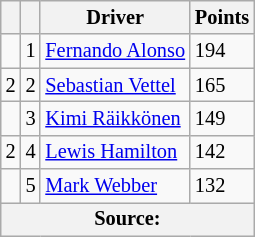<table class="wikitable" style="font-size: 85%;">
<tr>
<th></th>
<th></th>
<th>Driver</th>
<th>Points</th>
</tr>
<tr>
<td align="left"></td>
<td align="center">1</td>
<td> <a href='#'>Fernando Alonso</a></td>
<td align="left">194</td>
</tr>
<tr>
<td align="left"> 2</td>
<td align="center">2</td>
<td> <a href='#'>Sebastian Vettel</a></td>
<td align="left">165</td>
</tr>
<tr>
<td align="left"></td>
<td align="center">3</td>
<td> <a href='#'>Kimi Räikkönen</a></td>
<td align="left">149</td>
</tr>
<tr>
<td align="left"> 2</td>
<td align="center">4</td>
<td> <a href='#'>Lewis Hamilton</a></td>
<td align="left">142</td>
</tr>
<tr>
<td align="left"></td>
<td align="center">5</td>
<td> <a href='#'>Mark Webber</a></td>
<td align="left">132</td>
</tr>
<tr>
<th colspan=4>Source:</th>
</tr>
</table>
